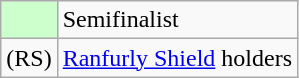<table class="wikitable">
<tr>
<td width=10px bgcolor="#ccffcc"></td>
<td>Semifinalist</td>
</tr>
<tr>
<td width=10px>(RS)</td>
<td><a href='#'>Ranfurly Shield</a> holders</td>
</tr>
</table>
